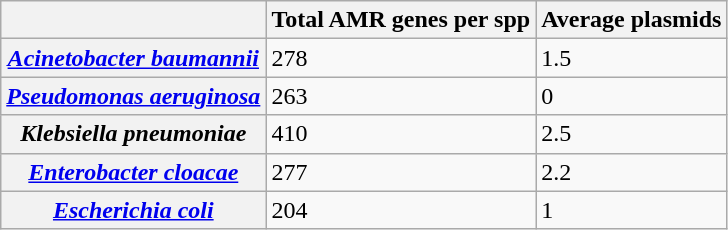<table class="wikitable">
<tr>
<th></th>
<th>Total AMR genes per spp</th>
<th>Average plasmids</th>
</tr>
<tr>
<th><em><a href='#'>Acinetobacter baumannii</a></em></th>
<td>278</td>
<td>1.5</td>
</tr>
<tr>
<th><em><a href='#'>Pseudomonas aeruginosa</a></em></th>
<td>263</td>
<td>0</td>
</tr>
<tr>
<th><em>Klebsiella pneumoniae</em></th>
<td>410</td>
<td>2.5</td>
</tr>
<tr>
<th><em><a href='#'>Enterobacter cloacae</a></em></th>
<td>277</td>
<td>2.2</td>
</tr>
<tr>
<th><em><a href='#'>Escherichia coli</a></em></th>
<td>204</td>
<td>1</td>
</tr>
</table>
